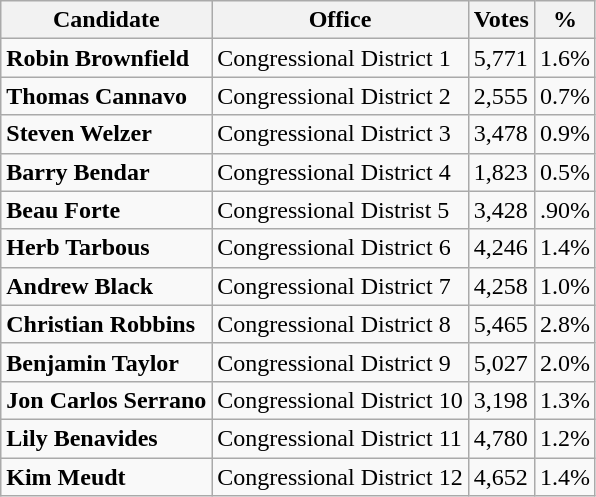<table class="wikitable">
<tr>
<th>Candidate</th>
<th>Office</th>
<th>Votes</th>
<th>%</th>
</tr>
<tr>
<td><strong>Robin Brownfield</strong></td>
<td>Congressional District 1</td>
<td>5,771</td>
<td>1.6%</td>
</tr>
<tr>
<td><strong>Thomas Cannavo</strong></td>
<td>Congressional District 2</td>
<td>2,555</td>
<td>0.7%</td>
</tr>
<tr>
<td><strong>Steven Welzer</strong></td>
<td>Congressional District 3</td>
<td>3,478</td>
<td>0.9%</td>
</tr>
<tr>
<td><strong>Barry Bendar</strong></td>
<td>Congressional District 4</td>
<td>1,823</td>
<td>0.5%</td>
</tr>
<tr>
<td><strong>Beau Forte</strong></td>
<td>Congressional Distrist 5</td>
<td>3,428</td>
<td>.90%</td>
</tr>
<tr>
<td><strong>Herb Tarbous</strong></td>
<td>Congressional District 6</td>
<td>4,246</td>
<td>1.4%</td>
</tr>
<tr>
<td><strong>Andrew Black</strong></td>
<td>Congressional District 7</td>
<td>4,258</td>
<td>1.0%</td>
</tr>
<tr>
<td><strong>Christian Robbins</strong></td>
<td>Congressional District 8</td>
<td>5,465</td>
<td>2.8%</td>
</tr>
<tr>
<td><strong>Benjamin Taylor</strong></td>
<td>Congressional District 9</td>
<td>5,027</td>
<td>2.0%</td>
</tr>
<tr>
<td><strong>Jon Carlos Serrano</strong></td>
<td>Congressional District 10</td>
<td>3,198</td>
<td>1.3%</td>
</tr>
<tr>
<td><strong>Lily Benavides</strong></td>
<td>Congressional District 11</td>
<td>4,780</td>
<td>1.2%</td>
</tr>
<tr>
<td><strong>Kim Meudt</strong></td>
<td>Congressional District 12</td>
<td>4,652</td>
<td>1.4%</td>
</tr>
</table>
